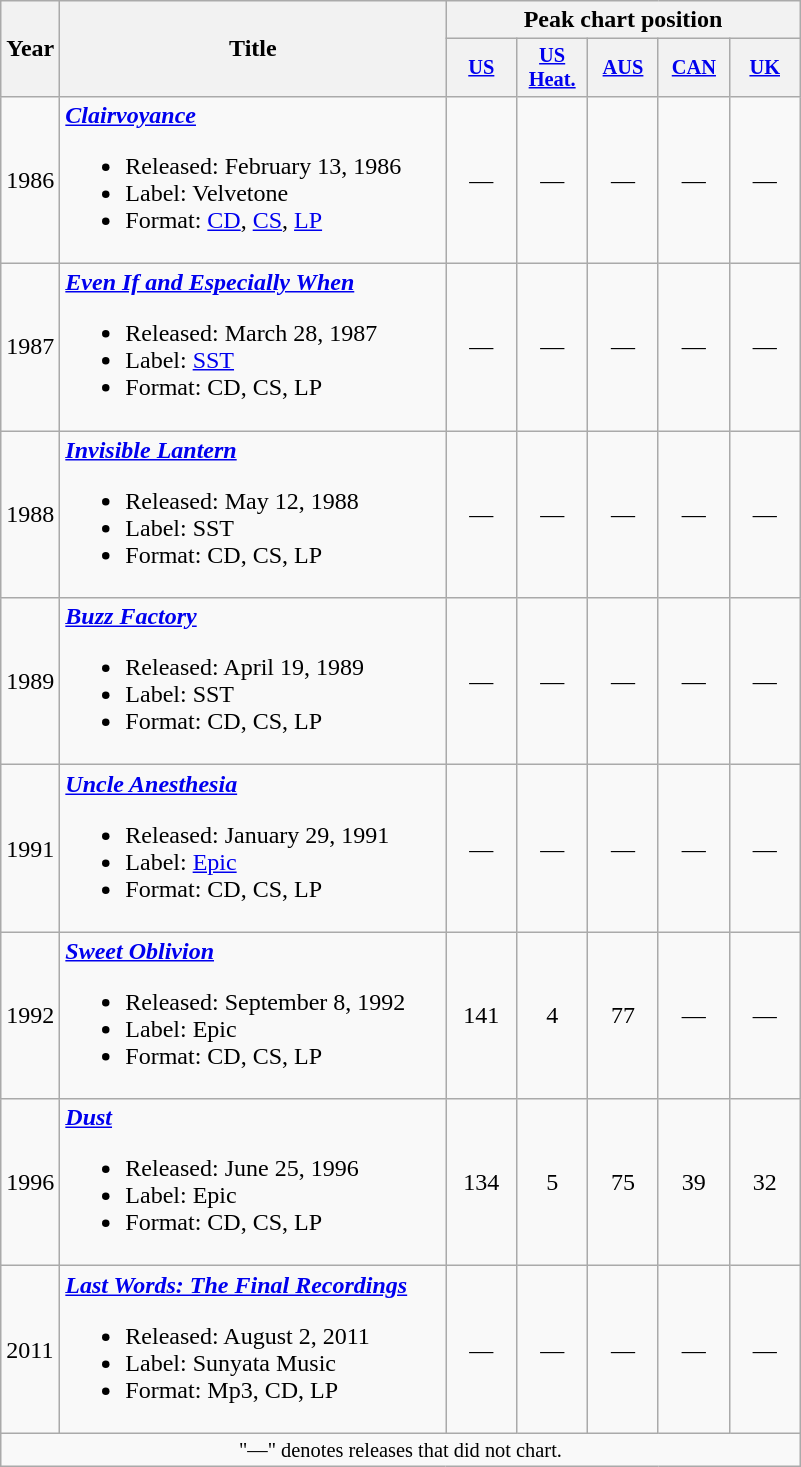<table class="wikitable">
<tr>
<th rowspan="2">Year</th>
<th rowspan="2" width="250">Title</th>
<th colspan="5">Peak chart position</th>
</tr>
<tr>
<th style="width:3em;font-size:85%"><a href='#'>US</a><br></th>
<th style="width:3em;font-size:85%"><a href='#'>US<br>Heat.</a><br></th>
<th style="width:3em;font-size:85%"><a href='#'>AUS</a><br></th>
<th style="width:3em;font-size:85%"><a href='#'>CAN</a><br></th>
<th style="width:3em;font-size:85%"><a href='#'>UK</a><br></th>
</tr>
<tr>
<td>1986</td>
<td><strong><em><a href='#'>Clairvoyance</a></em></strong><br><ul><li>Released: February 13, 1986</li><li>Label: Velvetone</li><li>Format: <a href='#'>CD</a>, <a href='#'>CS</a>, <a href='#'>LP</a></li></ul></td>
<td align="center">—</td>
<td align="center">—</td>
<td align="center">—</td>
<td align="center">—</td>
<td align="center">—</td>
</tr>
<tr>
<td>1987</td>
<td><strong><em><a href='#'>Even If and Especially When</a></em></strong><br><ul><li>Released: March 28, 1987</li><li>Label: <a href='#'>SST</a></li><li>Format: CD, CS, LP</li></ul></td>
<td align="center">—</td>
<td align="center">—</td>
<td align="center">—</td>
<td align="center">—</td>
<td align="center">—</td>
</tr>
<tr>
<td>1988</td>
<td><strong><em><a href='#'>Invisible Lantern</a></em></strong><br><ul><li>Released: May 12, 1988</li><li>Label: SST</li><li>Format: CD, CS, LP</li></ul></td>
<td align="center">—</td>
<td align="center">—</td>
<td align="center">—</td>
<td align="center">—</td>
<td align="center">—</td>
</tr>
<tr>
<td>1989</td>
<td><strong><em><a href='#'>Buzz Factory</a></em></strong><br><ul><li>Released: April 19, 1989</li><li>Label: SST</li><li>Format: CD, CS, LP</li></ul></td>
<td align="center">—</td>
<td align="center">—</td>
<td align="center">—</td>
<td align="center">—</td>
<td align="center">—</td>
</tr>
<tr>
<td>1991</td>
<td><strong><em><a href='#'>Uncle Anesthesia</a></em></strong><br><ul><li>Released: January 29, 1991</li><li>Label: <a href='#'>Epic</a></li><li>Format: CD, CS, LP</li></ul></td>
<td align="center">—</td>
<td align="center">—</td>
<td align="center">—</td>
<td align="center">—</td>
<td align="center">—</td>
</tr>
<tr>
<td>1992</td>
<td><strong><em><a href='#'>Sweet Oblivion</a></em></strong><br><ul><li>Released: September 8, 1992</li><li>Label: Epic</li><li>Format: CD, CS, LP</li></ul></td>
<td align="center">141</td>
<td align="center">4</td>
<td align="center">77</td>
<td align="center">—</td>
<td align="center">—</td>
</tr>
<tr>
<td>1996</td>
<td><strong><em><a href='#'>Dust</a></em></strong><br><ul><li>Released: June 25, 1996</li><li>Label: Epic</li><li>Format: CD, CS, LP</li></ul></td>
<td align="center">134</td>
<td align="center">5</td>
<td align="center">75</td>
<td align="center">39</td>
<td align="center">32</td>
</tr>
<tr>
<td>2011</td>
<td><strong><em><a href='#'>Last Words: The Final Recordings</a></em></strong><br><ul><li>Released: August 2, 2011</li><li>Label: Sunyata Music</li><li>Format: Mp3, CD, LP</li></ul></td>
<td align="center">—</td>
<td align="center">—</td>
<td align="center">—</td>
<td align="center">—</td>
<td align="center">—</td>
</tr>
<tr>
<td align="center" colspan="30" style="font-size: 85%">"—" denotes releases that did not chart.</td>
</tr>
</table>
